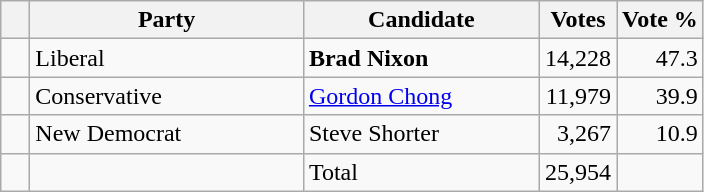<table class="wikitable">
<tr>
<th></th>
<th scope="col" width="175">Party</th>
<th scope="col" width="150">Candidate</th>
<th>Votes</th>
<th>Vote %</th>
</tr>
<tr>
<td>   </td>
<td>Liberal</td>
<td><strong>Brad Nixon</strong></td>
<td align=right>14,228</td>
<td align=right>47.3</td>
</tr>
<tr>
<td>   </td>
<td>Conservative</td>
<td><a href='#'>Gordon Chong</a></td>
<td align=right>11,979</td>
<td align=right>39.9</td>
</tr>
<tr>
<td>   </td>
<td>New Democrat</td>
<td>Steve Shorter</td>
<td align=right>3,267</td>
<td align=right>10.9<br></td>
</tr>
<tr |>
<td></td>
<td></td>
<td>Total</td>
<td align=right>25,954</td>
<td></td>
</tr>
</table>
